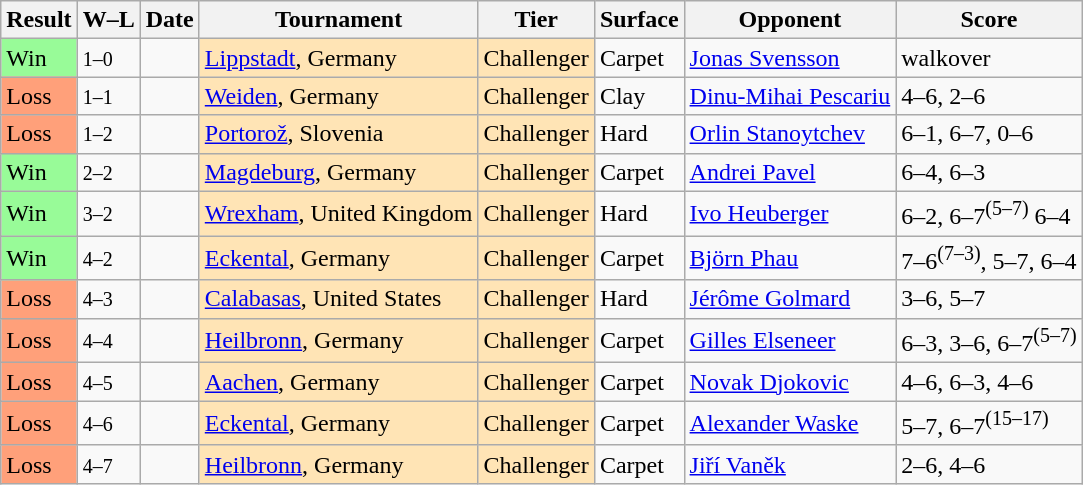<table class="sortable wikitable">
<tr>
<th>Result</th>
<th class="unsortable">W–L</th>
<th>Date</th>
<th>Tournament</th>
<th>Tier</th>
<th>Surface</th>
<th>Opponent</th>
<th class="unsortable">Score</th>
</tr>
<tr>
<td style="background:#98fb98;">Win</td>
<td><small>1–0</small></td>
<td></td>
<td bgcolor=moccasin><a href='#'>Lippstadt</a>, Germany</td>
<td bgcolor=moccasin>Challenger</td>
<td>Carpet</td>
<td> <a href='#'>Jonas Svensson</a></td>
<td>walkover</td>
</tr>
<tr>
<td style="background:#ffa07a;">Loss</td>
<td><small>1–1</small></td>
<td></td>
<td bgcolor=moccasin><a href='#'>Weiden</a>, Germany</td>
<td bgcolor=moccasin>Challenger</td>
<td>Clay</td>
<td> <a href='#'>Dinu-Mihai Pescariu</a></td>
<td>4–6, 2–6</td>
</tr>
<tr>
<td style="background:#ffa07a;">Loss</td>
<td><small>1–2</small></td>
<td></td>
<td bgcolor=moccasin><a href='#'>Portorož</a>, Slovenia</td>
<td bgcolor=moccasin>Challenger</td>
<td>Hard</td>
<td> <a href='#'>Orlin Stanoytchev</a></td>
<td>6–1, 6–7, 0–6</td>
</tr>
<tr>
<td style="background:#98fb98;">Win</td>
<td><small>2–2</small></td>
<td></td>
<td bgcolor=moccasin><a href='#'>Magdeburg</a>, Germany</td>
<td bgcolor=moccasin>Challenger</td>
<td>Carpet</td>
<td> <a href='#'>Andrei Pavel</a></td>
<td>6–4, 6–3</td>
</tr>
<tr>
<td style="background:#98fb98;">Win</td>
<td><small>3–2</small></td>
<td></td>
<td bgcolor=moccasin><a href='#'>Wrexham</a>, United Kingdom</td>
<td bgcolor=moccasin>Challenger</td>
<td>Hard</td>
<td> <a href='#'>Ivo Heuberger</a></td>
<td>6–2, 6–7<sup>(5–7)</sup> 6–4</td>
</tr>
<tr>
<td style="background:#98fb98;">Win</td>
<td><small>4–2</small></td>
<td></td>
<td bgcolor=moccasin><a href='#'>Eckental</a>, Germany</td>
<td bgcolor=moccasin>Challenger</td>
<td>Carpet</td>
<td> <a href='#'>Björn Phau</a></td>
<td>7–6<sup>(7–3)</sup>, 5–7, 6–4</td>
</tr>
<tr>
<td style="background:#ffa07a;">Loss</td>
<td><small>4–3</small></td>
<td></td>
<td bgcolor=moccasin><a href='#'>Calabasas</a>, United States</td>
<td bgcolor=moccasin>Challenger</td>
<td>Hard</td>
<td> <a href='#'>Jérôme Golmard</a></td>
<td>3–6, 5–7</td>
</tr>
<tr>
<td style="background:#ffa07a;">Loss</td>
<td><small>4–4</small></td>
<td></td>
<td bgcolor=moccasin><a href='#'>Heilbronn</a>, Germany</td>
<td bgcolor=moccasin>Challenger</td>
<td>Carpet</td>
<td> <a href='#'>Gilles Elseneer</a></td>
<td>6–3, 3–6, 6–7<sup>(5–7)</sup></td>
</tr>
<tr>
<td style="background:#ffa07a;">Loss</td>
<td><small>4–5</small></td>
<td></td>
<td bgcolor=moccasin><a href='#'>Aachen</a>, Germany</td>
<td bgcolor=moccasin>Challenger</td>
<td>Carpet</td>
<td> <a href='#'>Novak Djokovic</a></td>
<td>4–6, 6–3, 4–6</td>
</tr>
<tr>
<td style="background:#ffa07a;">Loss</td>
<td><small>4–6</small></td>
<td></td>
<td bgcolor=moccasin><a href='#'>Eckental</a>, Germany</td>
<td bgcolor=moccasin>Challenger</td>
<td>Carpet</td>
<td> <a href='#'>Alexander Waske</a></td>
<td>5–7, 6–7<sup>(15–17)</sup></td>
</tr>
<tr>
<td style="background:#ffa07a;">Loss</td>
<td><small>4–7</small></td>
<td></td>
<td bgcolor=moccasin><a href='#'>Heilbronn</a>, Germany</td>
<td bgcolor=moccasin>Challenger</td>
<td>Carpet</td>
<td> <a href='#'>Jiří Vaněk</a></td>
<td>2–6, 4–6</td>
</tr>
</table>
